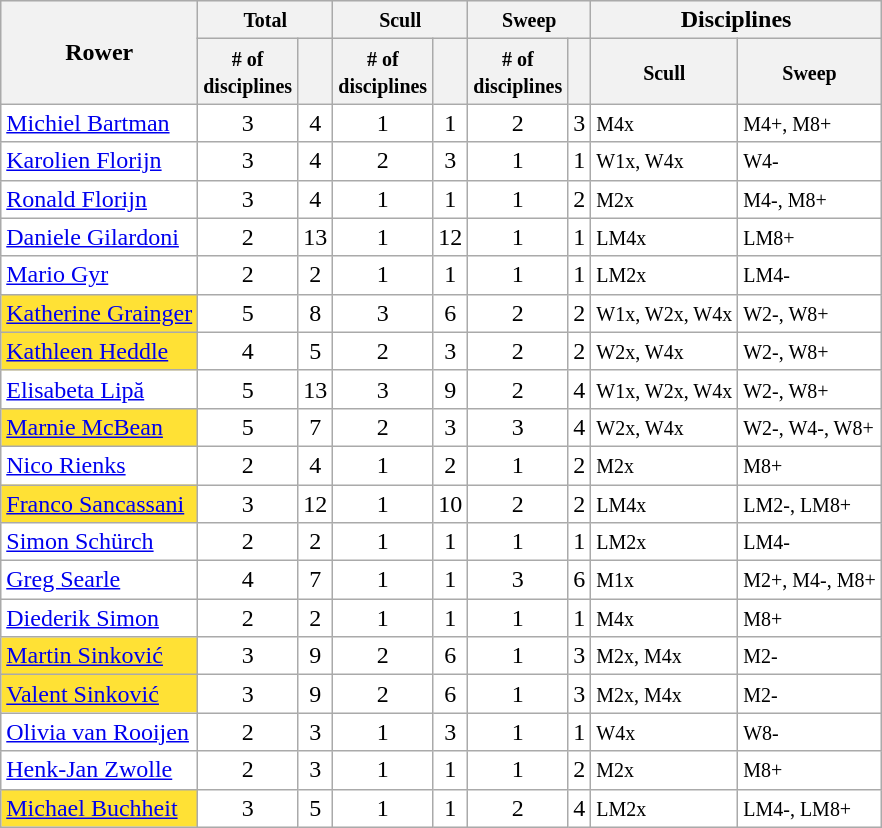<table class="wikitable sortable" style="border:1px solid #AAAAAA">
<tr bgcolor="#EFEFEF">
<th rowspan="2">Rower</th>
<th colspan="2"><small>Total</small></th>
<th colspan="2"><small>Scull</small></th>
<th colspan="2"><small>Sweep</small></th>
<th colspan="2">Disciplines</th>
</tr>
<tr>
<th data-sort-type="number"><small># of<br>disciplines</small></th>
<th data-sort-type="number">  </th>
<th data-sort-type="number"><small># of<br>disciplines</small></th>
<th data-sort-type="number">  </th>
<th data-sort-type="number"><small># of<br>disciplines</small></th>
<th data-sort-type="number">  </th>
<th class="unsortable"><small>Scull</small></th>
<th class="unsortable"><small>Sweep</small></th>
</tr>
<tr align="center"  bgcolor="#FFFFFF">
<td align="left"> <a href='#'>Michiel Bartman</a></td>
<td>3</td>
<td>4</td>
<td>1</td>
<td>1</td>
<td>2</td>
<td>3</td>
<td align="left"><small>M4x</small></td>
<td align="left"><small>M4+, M8+</small></td>
</tr>
<tr align="center"  bgcolor="#FFFFFF">
<td align="left">  <a href='#'>Karolien Florijn</a></td>
<td>3</td>
<td>4</td>
<td>2</td>
<td>3</td>
<td>1</td>
<td>1</td>
<td align="left"><small>W1x, W4x</small></td>
<td align="left"><small>W4-</small></td>
</tr>
<tr align="center"  bgcolor="#FFFFFF">
<td align="left">  <a href='#'>Ronald Florijn</a></td>
<td>3</td>
<td>4</td>
<td>1</td>
<td>1</td>
<td>1</td>
<td>2</td>
<td align="left"><small>M2x</small></td>
<td align="left"><small>M4-, M8+</small></td>
</tr>
<tr align="center"  bgcolor="#FFFFFF">
<td align="left">  <a href='#'>Daniele Gilardoni</a></td>
<td>2</td>
<td>13</td>
<td>1</td>
<td>12</td>
<td>1</td>
<td>1</td>
<td align="left"><small>LM4x</small></td>
<td align="left"><small>LM8+</small></td>
</tr>
<tr align="center"  bgcolor="#FFFFFF">
<td align="left">  <a href='#'>Mario Gyr</a></td>
<td>2</td>
<td>2</td>
<td>1</td>
<td>1</td>
<td>1</td>
<td>1</td>
<td align="left"><small>LM2x</small></td>
<td align="left"><small>LM4-</small></td>
</tr>
<tr align="center"  bgcolor="#FFFFFF">
<td align="left" style="background: #FFE135;">  <a href='#'>Katherine Grainger</a></td>
<td>5</td>
<td>8</td>
<td>3</td>
<td>6</td>
<td>2</td>
<td>2</td>
<td align="left"><small>W1x, W2x, W4x</small></td>
<td align="left"><small>W2-, W8+</small></td>
</tr>
<tr align="center"  bgcolor="#FFFFFF">
<td align="left" style="background: #FFE135;">  <a href='#'>Kathleen Heddle</a></td>
<td>4</td>
<td>5</td>
<td>2</td>
<td>3</td>
<td>2</td>
<td>2</td>
<td align="left"><small>W2x, W4x</small></td>
<td align="left"><small>W2-, W8+</small></td>
</tr>
<tr align="center"  bgcolor="#FFFFFF">
<td align="left">  <a href='#'>Elisabeta Lipă</a></td>
<td>5</td>
<td>13</td>
<td>3</td>
<td>9</td>
<td>2</td>
<td>4</td>
<td align="left"><small>W1x, W2x, W4x</small></td>
<td align="left"><small>W2-, W8+</small></td>
</tr>
<tr align="center"  bgcolor="#FFFFFF">
<td align="left" style="background: #FFE135;">  <a href='#'>Marnie McBean</a></td>
<td>5</td>
<td>7</td>
<td>2</td>
<td>3</td>
<td>3</td>
<td>4</td>
<td align="left"><small>W2x, W4x</small></td>
<td align="left"><small>W2-, W4-, W8+</small></td>
</tr>
<tr align="center"  bgcolor="#FFFFFF">
<td align="left">  <a href='#'>Nico Rienks</a></td>
<td>2</td>
<td>4</td>
<td>1</td>
<td>2</td>
<td>1</td>
<td>2</td>
<td align="left"><small>M2x</small></td>
<td align="left"><small> M8+</small></td>
</tr>
<tr align="center"  bgcolor="#FFFFFF">
<td align="left" style="background: #FFE135;">  <a href='#'>Franco Sancassani</a></td>
<td>3</td>
<td>12</td>
<td>1</td>
<td>10</td>
<td>2</td>
<td>2</td>
<td align="left"><small>LM4x</small></td>
<td align="left"><small>LM2-, LM8+</small></td>
</tr>
<tr align="center"  bgcolor="#FFFFFF">
<td align="left">  <a href='#'>Simon Schürch</a></td>
<td>2</td>
<td>2</td>
<td>1</td>
<td>1</td>
<td>1</td>
<td>1</td>
<td align="left"><small>LM2x</small></td>
<td align="left"><small>LM4-</small></td>
</tr>
<tr align="center"  bgcolor="#FFFFFF">
<td align="left">  <a href='#'>Greg Searle</a></td>
<td>4</td>
<td>7</td>
<td>1</td>
<td>1</td>
<td>3</td>
<td>6</td>
<td align="left"><small>M1x</small></td>
<td align="left"><small>M2+, M4-, M8+</small></td>
</tr>
<tr align="center"  bgcolor="#FFFFFF">
<td align="left"> <a href='#'>Diederik Simon</a></td>
<td>2</td>
<td>2</td>
<td>1</td>
<td>1</td>
<td>1</td>
<td>1</td>
<td align="left"><small>M4x</small></td>
<td align="left"><small>M8+</small></td>
</tr>
<tr align="center"  bgcolor="#FFFFFF">
<td align="left" style="background: #FFE135;">  <a href='#'>Martin Sinković</a></td>
<td>3</td>
<td>9</td>
<td>2</td>
<td>6</td>
<td>1</td>
<td>3</td>
<td align="left"><small>M2x, M4x</small></td>
<td align="left"><small>M2-</small></td>
</tr>
<tr align="center"  bgcolor="#FFFFFF">
<td align="left" style="background: #FFE135;">  <a href='#'>Valent Sinković</a></td>
<td>3</td>
<td>9</td>
<td>2</td>
<td>6</td>
<td>1</td>
<td>3</td>
<td align="left"><small>M2x, M4x</small></td>
<td align="left"><small>M2-</small></td>
</tr>
<tr align="center"  bgcolor="#FFFFFF">
<td align="left"> <a href='#'>Olivia van Rooijen</a></td>
<td>2</td>
<td>3</td>
<td>1</td>
<td>3</td>
<td>1</td>
<td>1</td>
<td align="left"><small>W4x</small></td>
<td align="left"><small>W8-</small></td>
</tr>
<tr align="center"  bgcolor="#FFFFFF">
<td align="left"> <a href='#'>Henk-Jan Zwolle</a></td>
<td>2</td>
<td>3</td>
<td>1</td>
<td>1</td>
<td>1</td>
<td>2</td>
<td align="left"><small>M2x</small></td>
<td align="left"><small>M8+</small></td>
</tr>
<tr align="center"  bgcolor="#FFFFFF">
<td align="left" style="background: #FFE135;"> <a href='#'>Michael Buchheit</a></td>
<td>3</td>
<td>5</td>
<td>1</td>
<td>1</td>
<td>2</td>
<td>4</td>
<td align="left"><small>LM2x</small></td>
<td align="left"><small>LM4-, LM8+</small></td>
</tr>
</table>
